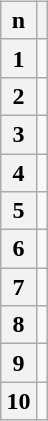<table style="margin:1em auto;">
<tr ---->
<td><br><table class="wikitable" style="text-align: center">
<tr>
<th>n</th>
<th></th>
</tr>
<tr>
<th>1</th>
<td></td>
</tr>
<tr>
<th>2</th>
<td></td>
</tr>
<tr>
<th>3</th>
<td></td>
</tr>
<tr>
<th>4</th>
<td></td>
</tr>
<tr>
<th>5</th>
<td></td>
</tr>
<tr>
<th>6</th>
<td></td>
</tr>
<tr>
<th>7</th>
<td></td>
</tr>
<tr>
<th>8</th>
<td></td>
</tr>
<tr>
<th>9</th>
<td></td>
</tr>
<tr>
<th>10</th>
<td></td>
</tr>
</table>
</td>
</tr>
</table>
